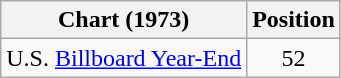<table class="wikitable" style="text-align:center;">
<tr>
<th>Chart (1973)</th>
<th>Position</th>
</tr>
<tr>
<td align="left">U.S. <a href='#'>Billboard Year-End</a></td>
<td>52</td>
</tr>
</table>
